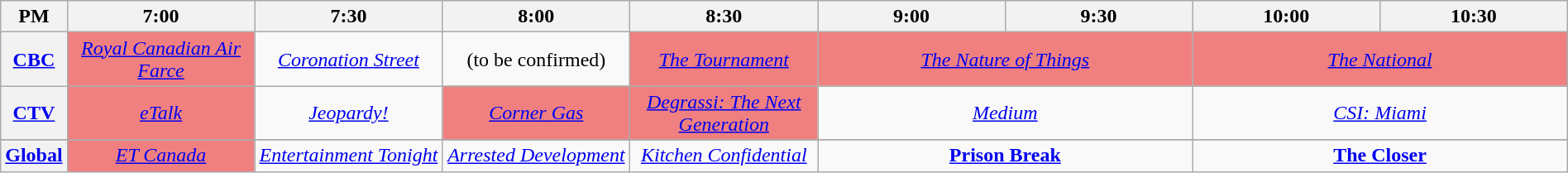<table class="wikitable" width="100%">
<tr>
<th width="4%">PM</th>
<th width="12%">7:00</th>
<th width="12%">7:30</th>
<th width="12%">8:00</th>
<th width="12%">8:30</th>
<th width="12%">9:00</th>
<th width="12%">9:30</th>
<th width="12%">10:00</th>
<th width="12%">10:30</th>
</tr>
<tr align="center">
<th><a href='#'>CBC</a></th>
<td colspan="1" align=center bgcolor="#F08080"><em><a href='#'>Royal Canadian Air Farce</a></em></td>
<td colspan="1" align=center><em><a href='#'>Coronation Street</a></em></td>
<td colspan="1" align=center>(to be confirmed)</td>
<td colspan="1" align=center bgcolor="#F08080"><em><a href='#'>The Tournament</a></em></td>
<td colspan="2" align=center bgcolor="#F08080"><em><a href='#'>The Nature of Things</a></em></td>
<td colspan="2" align=center bgcolor="#F08080"><em><a href='#'>The National</a></em></td>
</tr>
<tr align="center">
<th><a href='#'>CTV</a></th>
<td colspan="1" align=center bgcolor="#F08080"><em><a href='#'>eTalk</a></em></td>
<td colspan="1" align=center><em><a href='#'>Jeopardy!</a></em></td>
<td colspan="1" align=center bgcolor="#F08080"><em><a href='#'>Corner Gas</a></em></td>
<td colspan="1" align=center bgcolor="#F08080"><em><a href='#'>Degrassi: The Next Generation</a></em></td>
<td colspan="2" align=center><em><a href='#'>Medium</a></em></td>
<td colspan="2" align=center><em><a href='#'>CSI: Miami</a></em></td>
</tr>
<tr align="center">
</tr>
<tr align="center">
<th><a href='#'>Global</a></th>
<td colspan="1" align=center bgcolor="#F08080"><em><a href='#'>ET Canada</a></em></td>
<td colspan="1" align=center><em><a href='#'>Entertainment Tonight</a></em></td>
<td colspan="1" align=center><em><a href='#'>Arrested Development</a></em></td>
<td colspan="1" align=center><em><a href='#'>Kitchen Confidential</a></em></td>
<td colspan="2" align=center><strong><a href='#'>Prison Break</a></strong></td>
<td colspan="2" align=center><strong><a href='#'>The Closer</a></strong></td>
</tr>
</table>
